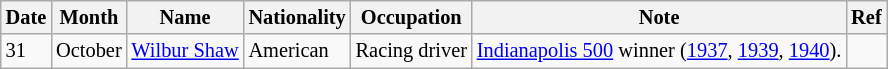<table class="wikitable" style="font-size:85%;">
<tr>
<th>Date</th>
<th>Month</th>
<th>Name</th>
<th>Nationality</th>
<th>Occupation</th>
<th>Note</th>
<th>Ref</th>
</tr>
<tr>
<td>31</td>
<td>October</td>
<td><a href='#'>Wilbur Shaw</a></td>
<td>American</td>
<td>Racing driver</td>
<td><a href='#'>Indianapolis 500</a> winner (<a href='#'>1937</a>, <a href='#'>1939</a>, <a href='#'>1940</a>).</td>
<td></td>
</tr>
</table>
